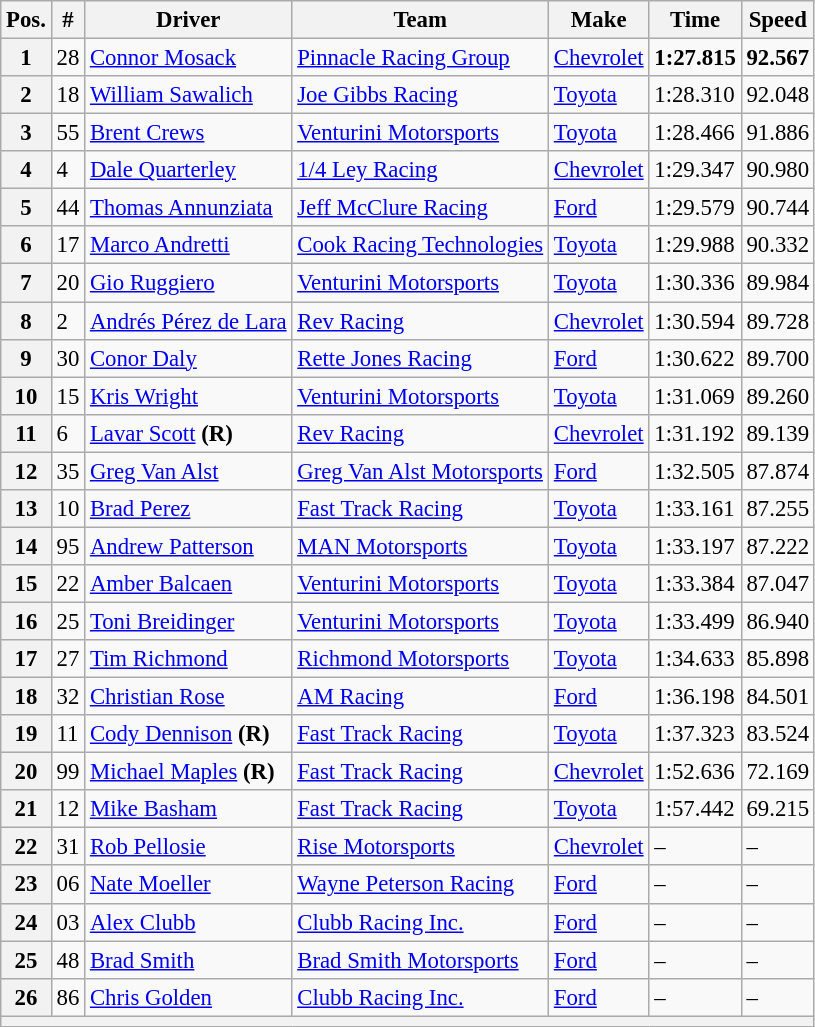<table class="wikitable" style="font-size:95%">
<tr>
<th>Pos.</th>
<th>#</th>
<th>Driver</th>
<th>Team</th>
<th>Make</th>
<th>Time</th>
<th>Speed</th>
</tr>
<tr>
<th>1</th>
<td>28</td>
<td><a href='#'>Connor Mosack</a></td>
<td><a href='#'>Pinnacle Racing Group</a></td>
<td><a href='#'>Chevrolet</a></td>
<td><strong>1:27.815</strong></td>
<td><strong>92.567</strong></td>
</tr>
<tr>
<th>2</th>
<td>18</td>
<td><a href='#'>William Sawalich</a></td>
<td><a href='#'>Joe Gibbs Racing</a></td>
<td><a href='#'>Toyota</a></td>
<td>1:28.310</td>
<td>92.048</td>
</tr>
<tr>
<th>3</th>
<td>55</td>
<td><a href='#'>Brent Crews</a></td>
<td><a href='#'>Venturini Motorsports</a></td>
<td><a href='#'>Toyota</a></td>
<td>1:28.466</td>
<td>91.886</td>
</tr>
<tr>
<th>4</th>
<td>4</td>
<td><a href='#'>Dale Quarterley</a></td>
<td><a href='#'>1/4 Ley Racing</a></td>
<td><a href='#'>Chevrolet</a></td>
<td>1:29.347</td>
<td>90.980</td>
</tr>
<tr>
<th>5</th>
<td>44</td>
<td><a href='#'>Thomas Annunziata</a></td>
<td><a href='#'>Jeff McClure Racing</a></td>
<td><a href='#'>Ford</a></td>
<td>1:29.579</td>
<td>90.744</td>
</tr>
<tr>
<th>6</th>
<td>17</td>
<td><a href='#'>Marco Andretti</a></td>
<td><a href='#'>Cook Racing Technologies</a></td>
<td><a href='#'>Toyota</a></td>
<td>1:29.988</td>
<td>90.332</td>
</tr>
<tr>
<th>7</th>
<td>20</td>
<td><a href='#'>Gio Ruggiero</a></td>
<td><a href='#'>Venturini Motorsports</a></td>
<td><a href='#'>Toyota</a></td>
<td>1:30.336</td>
<td>89.984</td>
</tr>
<tr>
<th>8</th>
<td>2</td>
<td><a href='#'>Andrés Pérez de Lara</a></td>
<td><a href='#'>Rev Racing</a></td>
<td><a href='#'>Chevrolet</a></td>
<td>1:30.594</td>
<td>89.728</td>
</tr>
<tr>
<th>9</th>
<td>30</td>
<td><a href='#'>Conor Daly</a></td>
<td><a href='#'>Rette Jones Racing</a></td>
<td><a href='#'>Ford</a></td>
<td>1:30.622</td>
<td>89.700</td>
</tr>
<tr>
<th>10</th>
<td>15</td>
<td><a href='#'>Kris Wright</a></td>
<td><a href='#'>Venturini Motorsports</a></td>
<td><a href='#'>Toyota</a></td>
<td>1:31.069</td>
<td>89.260</td>
</tr>
<tr>
<th>11</th>
<td>6</td>
<td><a href='#'>Lavar Scott</a> <strong>(R)</strong></td>
<td><a href='#'>Rev Racing</a></td>
<td><a href='#'>Chevrolet</a></td>
<td>1:31.192</td>
<td>89.139</td>
</tr>
<tr>
<th>12</th>
<td>35</td>
<td><a href='#'>Greg Van Alst</a></td>
<td><a href='#'>Greg Van Alst Motorsports</a></td>
<td><a href='#'>Ford</a></td>
<td>1:32.505</td>
<td>87.874</td>
</tr>
<tr>
<th>13</th>
<td>10</td>
<td><a href='#'>Brad Perez</a></td>
<td><a href='#'>Fast Track Racing</a></td>
<td><a href='#'>Toyota</a></td>
<td>1:33.161</td>
<td>87.255</td>
</tr>
<tr>
<th>14</th>
<td>95</td>
<td><a href='#'>Andrew Patterson</a></td>
<td><a href='#'>MAN Motorsports</a></td>
<td><a href='#'>Toyota</a></td>
<td>1:33.197</td>
<td>87.222</td>
</tr>
<tr>
<th>15</th>
<td>22</td>
<td><a href='#'>Amber Balcaen</a></td>
<td><a href='#'>Venturini Motorsports</a></td>
<td><a href='#'>Toyota</a></td>
<td>1:33.384</td>
<td>87.047</td>
</tr>
<tr>
<th>16</th>
<td>25</td>
<td><a href='#'>Toni Breidinger</a></td>
<td><a href='#'>Venturini Motorsports</a></td>
<td><a href='#'>Toyota</a></td>
<td>1:33.499</td>
<td>86.940</td>
</tr>
<tr>
<th>17</th>
<td>27</td>
<td><a href='#'>Tim Richmond</a></td>
<td><a href='#'>Richmond Motorsports</a></td>
<td><a href='#'>Toyota</a></td>
<td>1:34.633</td>
<td>85.898</td>
</tr>
<tr>
<th>18</th>
<td>32</td>
<td><a href='#'>Christian Rose</a></td>
<td><a href='#'>AM Racing</a></td>
<td><a href='#'>Ford</a></td>
<td>1:36.198</td>
<td>84.501</td>
</tr>
<tr>
<th>19</th>
<td>11</td>
<td><a href='#'>Cody Dennison</a> <strong>(R)</strong></td>
<td><a href='#'>Fast Track Racing</a></td>
<td><a href='#'>Toyota</a></td>
<td>1:37.323</td>
<td>83.524</td>
</tr>
<tr>
<th>20</th>
<td>99</td>
<td><a href='#'>Michael Maples</a> <strong>(R)</strong></td>
<td><a href='#'>Fast Track Racing</a></td>
<td><a href='#'>Chevrolet</a></td>
<td>1:52.636</td>
<td>72.169</td>
</tr>
<tr>
<th>21</th>
<td>12</td>
<td><a href='#'>Mike Basham</a></td>
<td><a href='#'>Fast Track Racing</a></td>
<td><a href='#'>Toyota</a></td>
<td>1:57.442</td>
<td>69.215</td>
</tr>
<tr>
<th>22</th>
<td>31</td>
<td><a href='#'>Rob Pellosie</a></td>
<td><a href='#'>Rise Motorsports</a></td>
<td><a href='#'>Chevrolet</a></td>
<td>–</td>
<td>–</td>
</tr>
<tr>
<th>23</th>
<td>06</td>
<td><a href='#'>Nate Moeller</a></td>
<td><a href='#'>Wayne Peterson Racing</a></td>
<td><a href='#'>Ford</a></td>
<td>–</td>
<td>–</td>
</tr>
<tr>
<th>24</th>
<td>03</td>
<td><a href='#'>Alex Clubb</a></td>
<td><a href='#'>Clubb Racing Inc.</a></td>
<td><a href='#'>Ford</a></td>
<td>–</td>
<td>–</td>
</tr>
<tr>
<th>25</th>
<td>48</td>
<td><a href='#'>Brad Smith</a></td>
<td><a href='#'>Brad Smith Motorsports</a></td>
<td><a href='#'>Ford</a></td>
<td>–</td>
<td>–</td>
</tr>
<tr>
<th>26</th>
<td>86</td>
<td><a href='#'>Chris Golden</a></td>
<td><a href='#'>Clubb Racing Inc.</a></td>
<td><a href='#'>Ford</a></td>
<td>–</td>
<td>–</td>
</tr>
<tr>
<th colspan="7"></th>
</tr>
</table>
